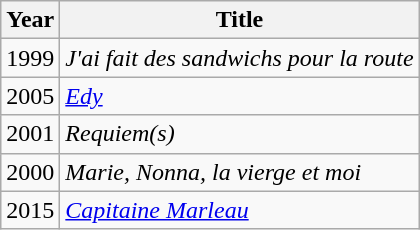<table class="wikitable" border=1>
<tr>
<th>Year</th>
<th>Title</th>
</tr>
<tr>
<td>1999</td>
<td><em>J'ai fait des sandwichs pour la route</em></td>
</tr>
<tr>
<td>2005</td>
<td><em><a href='#'>Edy</a></em></td>
</tr>
<tr>
<td>2001</td>
<td><em>Requiem(s)</em></td>
</tr>
<tr>
<td>2000</td>
<td><em>Marie, Nonna, la vierge et moi</em></td>
</tr>
<tr>
<td>2015</td>
<td><em><a href='#'>Capitaine Marleau</a></em></td>
</tr>
</table>
